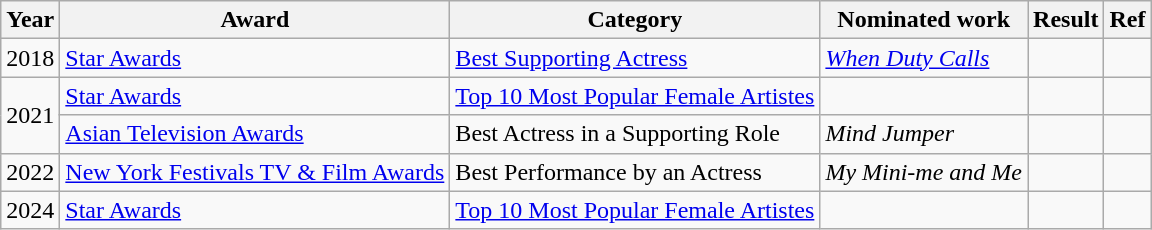<table class="wikitable sortable">
<tr>
<th>Year</th>
<th>Award</th>
<th>Category</th>
<th>Nominated work</th>
<th>Result</th>
<th class="unsortable">Ref</th>
</tr>
<tr>
<td>2018</td>
<td><a href='#'>Star Awards</a></td>
<td><a href='#'>Best Supporting Actress</a></td>
<td><em><a href='#'>When Duty Calls</a></em></td>
<td></td>
<td></td>
</tr>
<tr>
<td rowspan=2>2021</td>
<td><a href='#'>Star Awards</a></td>
<td><a href='#'>Top 10 Most Popular Female Artistes</a></td>
<td></td>
<td></td>
<td></td>
</tr>
<tr>
<td><a href='#'>Asian Television Awards</a></td>
<td>Best Actress in a Supporting Role</td>
<td><em>Mind Jumper</em></td>
<td></td>
<td></td>
</tr>
<tr>
<td>2022</td>
<td><a href='#'>New York Festivals TV & Film Awards</a></td>
<td>Best Performance by an Actress</td>
<td><em>My Mini-me and Me</em></td>
<td></td>
<td></td>
</tr>
<tr>
<td rowspan=2>2024</td>
<td><a href='#'>Star Awards</a></td>
<td><a href='#'>Top 10 Most Popular Female Artistes</a></td>
<td></td>
<td></td>
<td></td>
</tr>
</table>
